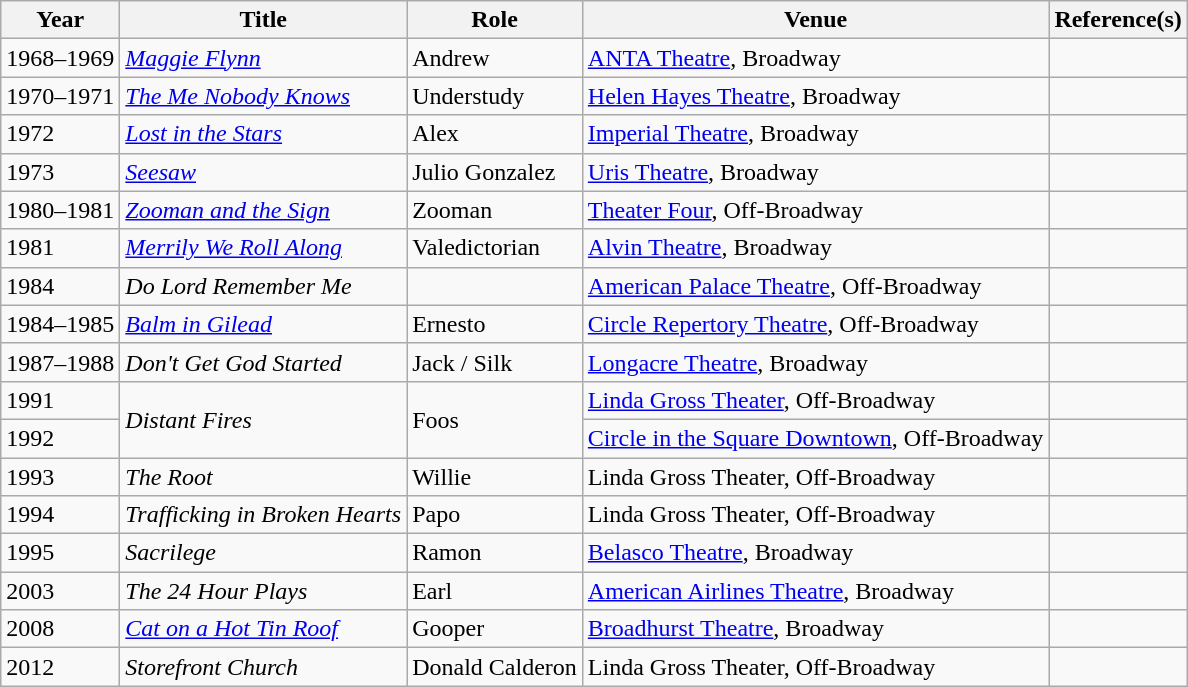<table class="wikitable unsortable">
<tr>
<th scope="col">Year</th>
<th scope="col">Title</th>
<th scope="col">Role</th>
<th scope="col" class="unsortable">Venue</th>
<th scope="col" class="unsortable">Reference(s)</th>
</tr>
<tr>
<td>1968–1969</td>
<td><em><a href='#'>Maggie Flynn</a></em></td>
<td>Andrew</td>
<td><a href='#'>ANTA Theatre</a>, Broadway</td>
<td></td>
</tr>
<tr>
<td>1970–1971</td>
<td><em><a href='#'>The Me Nobody Knows</a></em></td>
<td>Understudy</td>
<td><a href='#'>Helen Hayes Theatre</a>, Broadway</td>
<td></td>
</tr>
<tr>
<td>1972</td>
<td><em><a href='#'>Lost in the Stars</a></em></td>
<td>Alex</td>
<td><a href='#'>Imperial Theatre</a>, Broadway</td>
<td></td>
</tr>
<tr>
<td>1973</td>
<td><em><a href='#'>Seesaw</a></em></td>
<td>Julio Gonzalez</td>
<td><a href='#'>Uris Theatre</a>, Broadway</td>
<td></td>
</tr>
<tr>
<td>1980–1981</td>
<td><em><a href='#'>Zooman and the Sign</a></em></td>
<td>Zooman</td>
<td><a href='#'>Theater Four</a>, Off-Broadway</td>
<td></td>
</tr>
<tr>
<td>1981</td>
<td><em><a href='#'>Merrily We Roll Along</a></em></td>
<td>Valedictorian</td>
<td><a href='#'>Alvin Theatre</a>, Broadway</td>
<td></td>
</tr>
<tr>
<td>1984</td>
<td><em>Do Lord Remember Me</em></td>
<td></td>
<td><a href='#'>American Palace Theatre</a>, Off-Broadway</td>
<td></td>
</tr>
<tr>
<td>1984–1985</td>
<td><em><a href='#'>Balm in Gilead</a></em></td>
<td>Ernesto</td>
<td><a href='#'>Circle Repertory Theatre</a>, Off-Broadway</td>
<td></td>
</tr>
<tr>
<td>1987–1988</td>
<td><em>Don't Get God Started</em></td>
<td>Jack / Silk</td>
<td><a href='#'>Longacre Theatre</a>, Broadway</td>
<td></td>
</tr>
<tr>
<td>1991</td>
<td rowspan="2"><em>Distant Fires</em></td>
<td rowspan="2">Foos</td>
<td><a href='#'>Linda Gross Theater</a>, Off-Broadway</td>
<td></td>
</tr>
<tr>
<td>1992</td>
<td><a href='#'>Circle in the Square Downtown</a>, Off-Broadway</td>
<td></td>
</tr>
<tr>
<td>1993</td>
<td><em>The Root</em></td>
<td>Willie</td>
<td>Linda Gross Theater, Off-Broadway</td>
<td></td>
</tr>
<tr>
<td>1994</td>
<td><em>Trafficking in Broken Hearts</em></td>
<td>Papo</td>
<td>Linda Gross Theater, Off-Broadway</td>
<td></td>
</tr>
<tr>
<td>1995</td>
<td><em>Sacrilege</em></td>
<td>Ramon</td>
<td><a href='#'>Belasco Theatre</a>, Broadway</td>
<td></td>
</tr>
<tr>
<td>2003</td>
<td><em>The 24 Hour Plays</em></td>
<td>Earl</td>
<td><a href='#'>American Airlines Theatre</a>, Broadway</td>
<td></td>
</tr>
<tr>
<td>2008</td>
<td><em><a href='#'>Cat on a Hot Tin Roof</a></em></td>
<td>Gooper</td>
<td><a href='#'>Broadhurst Theatre</a>, Broadway</td>
<td></td>
</tr>
<tr>
<td>2012</td>
<td><em>Storefront Church</em></td>
<td>Donald Calderon</td>
<td>Linda Gross Theater, Off-Broadway</td>
<td></td>
</tr>
</table>
